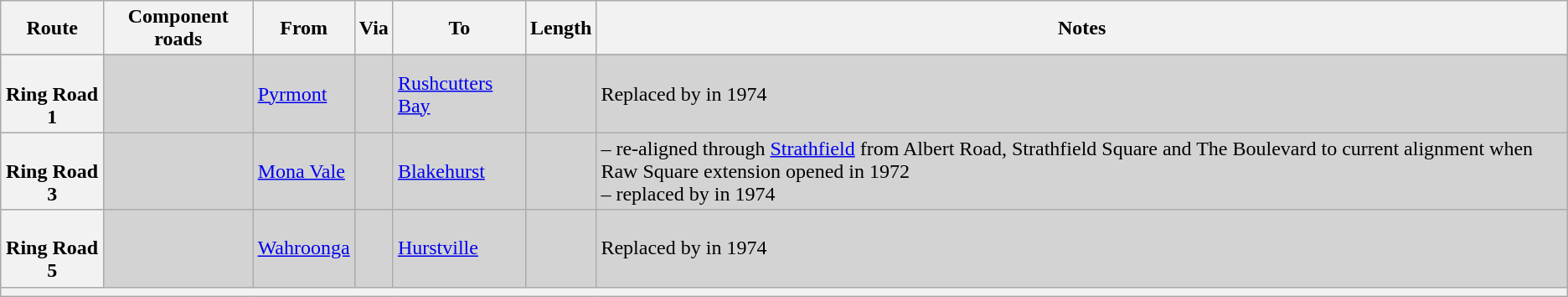<table class="wikitable sortable">
<tr>
<th scope="col">Route</th>
<th scope="col">Component roads</th>
<th scope="col">From</th>
<th scope="col">Via</th>
<th scope="col">To</th>
<th scope="col">Length</th>
<th scope="col">Notes</th>
</tr>
<tr>
</tr>
<tr style="background:#d3d3d3;">
<th><br>Ring Road 1</th>
<td></td>
<td><a href='#'>Pyrmont</a></td>
<td></td>
<td><a href='#'>Rushcutters Bay</a></td>
<td></td>
<td>Replaced by  in 1974</td>
</tr>
<tr style="background:#d3d3d3;">
<th> <br>Ring Road 3</th>
<td></td>
<td><a href='#'>Mona Vale</a></td>
<td></td>
<td><a href='#'>Blakehurst</a></td>
<td></td>
<td>– re-aligned through <a href='#'>Strathfield</a> from Albert Road, Strathfield Square and The Boulevard to current alignment when Raw Square extension opened in 1972<br>– replaced by  in 1974</td>
</tr>
<tr style="background:#d3d3d3;">
<th> <br>Ring Road 5</th>
<td></td>
<td><a href='#'>Wahroonga</a></td>
<td></td>
<td><a href='#'>Hurstville</a></td>
<td></td>
<td>Replaced by  in 1974</td>
</tr>
<tr>
<td colspan="7" style="text-align:center; background:#f2f2f2;"></td>
</tr>
</table>
